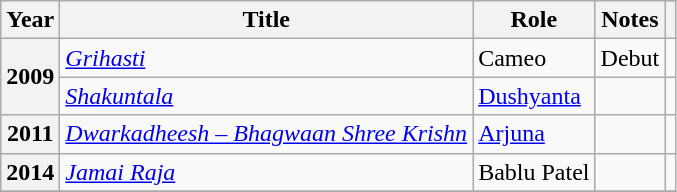<table class="wikitable plainrowheaders sortable">
<tr>
<th scope="col">Year</th>
<th scope="col">Title</th>
<th scope="col">Role</th>
<th scope="col" class="unsortable">Notes</th>
<th scope="col" class="unsortable"></th>
</tr>
<tr>
<th scope="row" rowspan="2">2009</th>
<td><em><a href='#'>Grihasti</a></em></td>
<td>Cameo</td>
<td>Debut</td>
<td></td>
</tr>
<tr>
<td><em><a href='#'>Shakuntala</a></em></td>
<td><a href='#'>Dushyanta</a></td>
<td></td>
<td></td>
</tr>
<tr>
<th scope="row">2011</th>
<td><em><a href='#'>Dwarkadheesh – Bhagwaan Shree Krishn</a></em></td>
<td><a href='#'>Arjuna</a></td>
<td></td>
<td></td>
</tr>
<tr>
<th scope="row">2014</th>
<td><em><a href='#'>Jamai Raja</a></em></td>
<td>Bablu Patel</td>
<td></td>
<td></td>
</tr>
<tr>
</tr>
</table>
